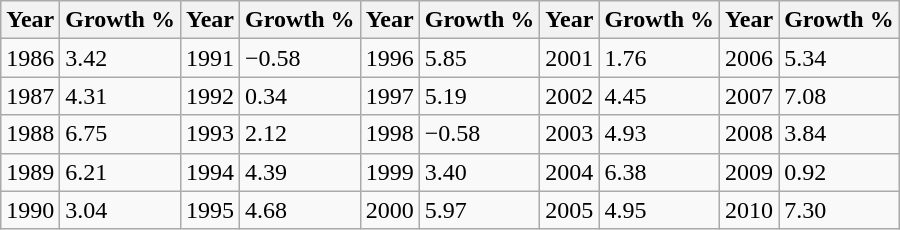<table class="wikitable">
<tr>
<th>Year</th>
<th>Growth %</th>
<th>Year</th>
<th>Growth %</th>
<th>Year</th>
<th>Growth %</th>
<th>Year</th>
<th>Growth %</th>
<th>Year</th>
<th>Growth %</th>
</tr>
<tr>
<td>1986</td>
<td>3.42</td>
<td>1991</td>
<td>−0.58</td>
<td>1996</td>
<td>5.85</td>
<td>2001</td>
<td>1.76</td>
<td>2006</td>
<td>5.34</td>
</tr>
<tr>
<td>1987</td>
<td>4.31</td>
<td>1992</td>
<td>0.34</td>
<td>1997</td>
<td>5.19</td>
<td>2002</td>
<td>4.45</td>
<td>2007</td>
<td>7.08</td>
</tr>
<tr>
<td>1988</td>
<td>6.75</td>
<td>1993</td>
<td>2.12</td>
<td>1998</td>
<td>−0.58</td>
<td>2003</td>
<td>4.93</td>
<td>2008</td>
<td>3.84</td>
</tr>
<tr>
<td>1989</td>
<td>6.21</td>
<td>1994</td>
<td>4.39</td>
<td>1999</td>
<td>3.40</td>
<td>2004</td>
<td>6.38</td>
<td>2009</td>
<td>0.92</td>
</tr>
<tr>
<td>1990</td>
<td>3.04</td>
<td>1995</td>
<td>4.68</td>
<td>2000</td>
<td>5.97</td>
<td>2005</td>
<td>4.95</td>
<td>2010</td>
<td>7.30</td>
</tr>
</table>
